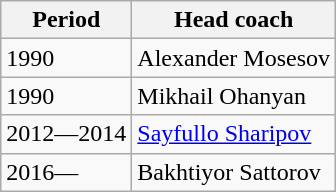<table class="wikitable">
<tr>
<th>Period</th>
<th>Head coach</th>
</tr>
<tr>
<td>1990</td>
<td> Alexander Mosesov</td>
</tr>
<tr>
<td>1990</td>
<td> Mikhail Ohanyan</td>
</tr>
<tr>
<td>2012—2014</td>
<td> <a href='#'>Sayfullo Sharipov</a></td>
</tr>
<tr>
<td>2016—</td>
<td> Bakhtiyor Sattorov</td>
</tr>
</table>
